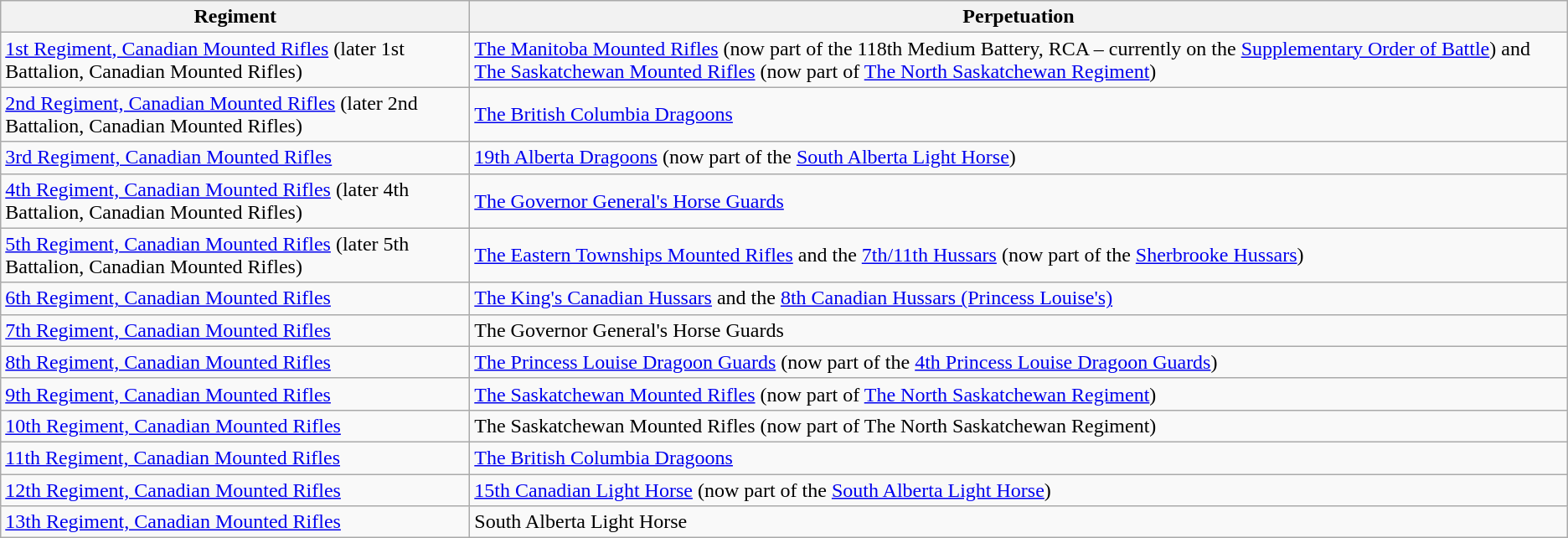<table class="wikitable">
<tr>
<th>Regiment</th>
<th>Perpetuation</th>
</tr>
<tr>
<td><a href='#'>1st Regiment, Canadian Mounted Rifles</a> (later 1st Battalion, Canadian Mounted Rifles)</td>
<td><a href='#'>The Manitoba Mounted Rifles</a> (now part of the 118th Medium Battery, RCA – currently on the <a href='#'>Supplementary Order of Battle</a>) and <a href='#'>The Saskatchewan Mounted Rifles</a> (now part of <a href='#'>The North Saskatchewan Regiment</a>)</td>
</tr>
<tr>
<td><a href='#'>2nd Regiment, Canadian Mounted Rifles</a> (later 2nd Battalion, Canadian Mounted Rifles)</td>
<td><a href='#'>The British Columbia Dragoons</a></td>
</tr>
<tr>
<td><a href='#'>3rd Regiment, Canadian Mounted Rifles</a></td>
<td><a href='#'>19th Alberta Dragoons</a> (now part of the <a href='#'>South Alberta Light Horse</a>)</td>
</tr>
<tr>
<td><a href='#'>4th Regiment, Canadian Mounted Rifles</a> (later 4th Battalion, Canadian Mounted Rifles)</td>
<td><a href='#'>The Governor General's Horse Guards</a></td>
</tr>
<tr>
<td><a href='#'>5th Regiment, Canadian Mounted Rifles</a> (later 5th Battalion, Canadian Mounted Rifles)</td>
<td><a href='#'>The Eastern Townships Mounted Rifles</a> and the <a href='#'>7th/11th Hussars</a> (now part of the <a href='#'>Sherbrooke Hussars</a>)</td>
</tr>
<tr>
<td><a href='#'>6th Regiment, Canadian Mounted Rifles</a></td>
<td><a href='#'>The King's Canadian Hussars</a> and the <a href='#'>8th Canadian Hussars (Princess Louise's)</a></td>
</tr>
<tr>
<td><a href='#'>7th Regiment, Canadian Mounted Rifles</a></td>
<td>The Governor General's Horse Guards</td>
</tr>
<tr>
<td><a href='#'>8th Regiment, Canadian Mounted Rifles</a></td>
<td><a href='#'>The Princess Louise Dragoon Guards</a> (now part of the <a href='#'>4th Princess Louise Dragoon Guards</a>)</td>
</tr>
<tr>
<td><a href='#'>9th Regiment, Canadian Mounted Rifles</a></td>
<td><a href='#'>The Saskatchewan Mounted Rifles</a> (now part of <a href='#'>The North Saskatchewan Regiment</a>)</td>
</tr>
<tr>
<td><a href='#'>10th Regiment, Canadian Mounted Rifles</a></td>
<td>The Saskatchewan Mounted Rifles (now part of The North Saskatchewan Regiment)</td>
</tr>
<tr>
<td><a href='#'>11th Regiment, Canadian Mounted Rifles</a></td>
<td><a href='#'>The British Columbia Dragoons</a></td>
</tr>
<tr>
<td><a href='#'>12th Regiment, Canadian Mounted Rifles</a></td>
<td><a href='#'>15th Canadian Light Horse</a> (now part of the <a href='#'>South Alberta Light Horse</a>)</td>
</tr>
<tr>
<td><a href='#'>13th Regiment, Canadian Mounted Rifles</a></td>
<td>South Alberta Light Horse</td>
</tr>
</table>
